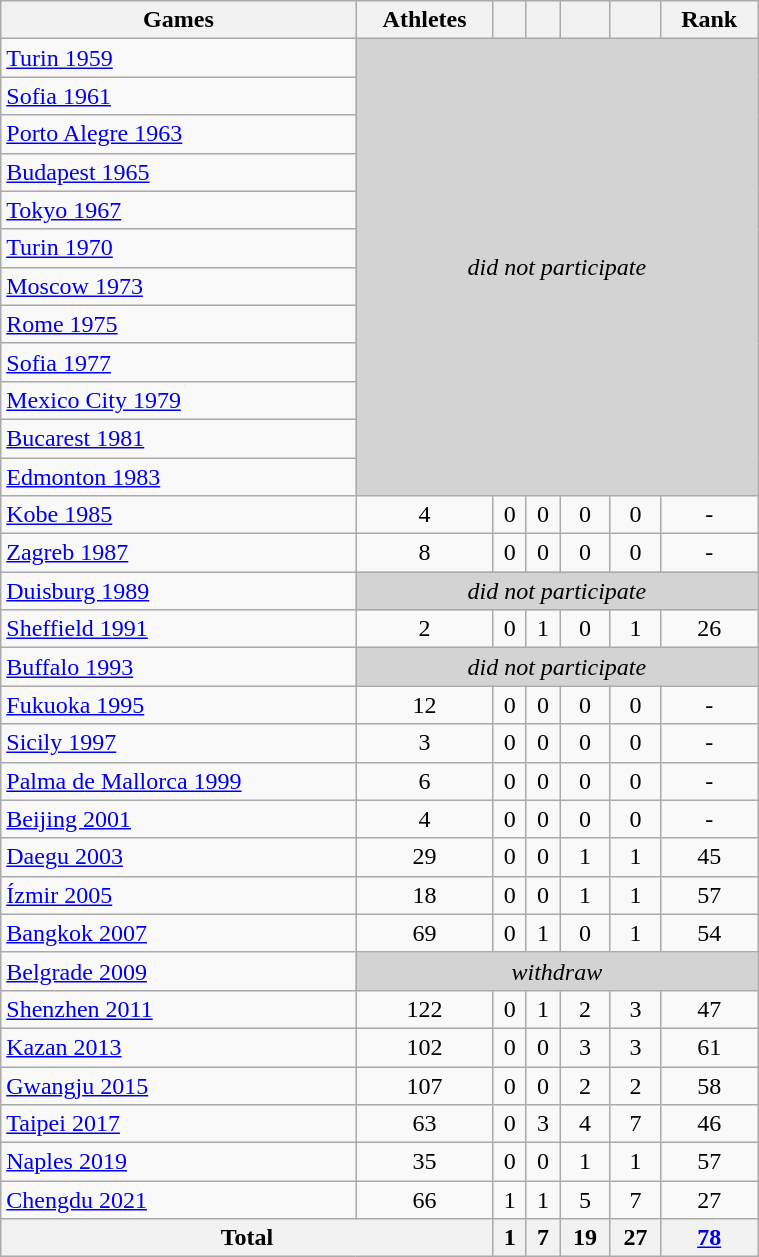<table class="wikitable" width=40% style="font-size:100%; text-align:center;">
<tr>
<th>Games</th>
<th>Athletes</th>
<th></th>
<th></th>
<th></th>
<th></th>
<th>Rank</th>
</tr>
<tr>
<td align=left> <a href='#'>Turin 1959</a></td>
<td rowspan=12 colspan=6 bgcolor=lightgrey><em>did not participate</em></td>
</tr>
<tr>
<td align=left> <a href='#'>Sofia 1961</a></td>
</tr>
<tr>
<td align=left> <a href='#'>Porto Alegre 1963</a></td>
</tr>
<tr>
<td align=left> <a href='#'>Budapest 1965</a></td>
</tr>
<tr>
<td align=left> <a href='#'>Tokyo 1967</a></td>
</tr>
<tr>
<td align=left> <a href='#'>Turin 1970</a></td>
</tr>
<tr>
<td align=left> <a href='#'>Moscow 1973</a></td>
</tr>
<tr>
<td align=left> <a href='#'>Rome 1975</a></td>
</tr>
<tr>
<td align=left> <a href='#'>Sofia 1977</a></td>
</tr>
<tr>
<td align=left> <a href='#'>Mexico City 1979</a></td>
</tr>
<tr>
<td align=left> <a href='#'>Bucarest 1981</a></td>
</tr>
<tr>
<td align=left> <a href='#'>Edmonton 1983</a></td>
</tr>
<tr>
<td align=left> <a href='#'>Kobe 1985</a></td>
<td>4</td>
<td>0</td>
<td>0</td>
<td>0</td>
<td>0</td>
<td>-</td>
</tr>
<tr>
<td align=left> <a href='#'>Zagreb 1987</a></td>
<td>8</td>
<td>0</td>
<td>0</td>
<td>0</td>
<td>0</td>
<td>-</td>
</tr>
<tr>
<td align=left> <a href='#'>Duisburg 1989</a></td>
<td colspan=6 bgcolor=lightgrey><em>did not participate</em></td>
</tr>
<tr>
<td align=left> <a href='#'>Sheffield 1991</a></td>
<td>2</td>
<td>0</td>
<td>1</td>
<td>0</td>
<td>1</td>
<td>26</td>
</tr>
<tr>
<td align=left> <a href='#'>Buffalo 1993</a></td>
<td colspan=6 bgcolor=lightgrey><em>did not participate</em></td>
</tr>
<tr>
<td align=left> <a href='#'>Fukuoka 1995</a></td>
<td>12</td>
<td>0</td>
<td>0</td>
<td>0</td>
<td>0</td>
<td>-</td>
</tr>
<tr>
<td align=left> <a href='#'>Sicily 1997</a></td>
<td>3</td>
<td>0</td>
<td>0</td>
<td>0</td>
<td>0</td>
<td>-</td>
</tr>
<tr>
<td align=left> <a href='#'>Palma de Mallorca 1999</a></td>
<td>6</td>
<td>0</td>
<td>0</td>
<td>0</td>
<td>0</td>
<td>-</td>
</tr>
<tr>
<td align=left> <a href='#'>Beijing 2001</a></td>
<td>4</td>
<td>0</td>
<td>0</td>
<td>0</td>
<td>0</td>
<td>-</td>
</tr>
<tr>
<td align=left> <a href='#'>Daegu 2003</a></td>
<td>29</td>
<td>0</td>
<td>0</td>
<td>1</td>
<td>1</td>
<td>45</td>
</tr>
<tr>
<td align=left> <a href='#'>Ízmir 2005</a></td>
<td>18</td>
<td>0</td>
<td>0</td>
<td>1</td>
<td>1</td>
<td>57</td>
</tr>
<tr>
<td align=left> <a href='#'>Bangkok 2007</a></td>
<td>69</td>
<td>0</td>
<td>1</td>
<td>0</td>
<td>1</td>
<td>54</td>
</tr>
<tr>
<td align=left> <a href='#'>Belgrade 2009</a></td>
<td colspan=6 bgcolor=lightgrey><em>withdraw</em></td>
</tr>
<tr>
<td align=left> <a href='#'>Shenzhen 2011</a></td>
<td>122</td>
<td>0</td>
<td>1</td>
<td>2</td>
<td>3</td>
<td>47</td>
</tr>
<tr>
<td align=left> <a href='#'>Kazan 2013</a></td>
<td>102</td>
<td>0</td>
<td>0</td>
<td>3</td>
<td>3</td>
<td>61</td>
</tr>
<tr>
<td align=left> <a href='#'>Gwangju 2015</a></td>
<td>107</td>
<td>0</td>
<td>0</td>
<td>2</td>
<td>2</td>
<td>58</td>
</tr>
<tr>
<td align=left> <a href='#'>Taipei 2017</a></td>
<td>63</td>
<td>0</td>
<td>3</td>
<td>4</td>
<td>7</td>
<td>46</td>
</tr>
<tr>
<td align=left> <a href='#'>Naples 2019</a></td>
<td>35</td>
<td>0</td>
<td>0</td>
<td>1</td>
<td>1</td>
<td>57</td>
</tr>
<tr>
<td align=left> <a href='#'>Chengdu 2021</a></td>
<td>66</td>
<td>1</td>
<td>1</td>
<td>5</td>
<td>7</td>
<td>27</td>
</tr>
<tr>
<th colspan=2>Total</th>
<th>1</th>
<th>7</th>
<th>19</th>
<th>27</th>
<th><a href='#'>78</a></th>
</tr>
</table>
